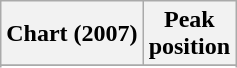<table class="wikitable sortable plainrowheaders">
<tr>
<th scope="col">Chart (2007)</th>
<th scope="col">Peak<br>position</th>
</tr>
<tr>
</tr>
<tr>
</tr>
<tr>
</tr>
<tr>
</tr>
<tr>
</tr>
<tr>
</tr>
</table>
